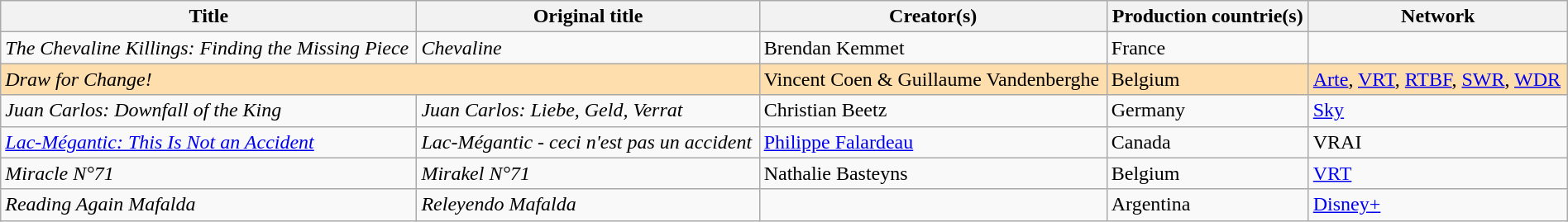<table class="sortable wikitable" style="width:100%; margin-bottom:4px">
<tr>
<th scope="col">Title</th>
<th scope="col">Original title</th>
<th scope="col">Creator(s)</th>
<th scope="col">Production countrie(s)</th>
<th scope="col">Network</th>
</tr>
<tr>
<td><em>The Chevaline Killings: Finding the Missing Piece</em></td>
<td><em>Chevaline</em></td>
<td>Brendan Kemmet</td>
<td>France</td>
<td></td>
</tr>
<tr style="background:#FFDEAD;">
<td colspan="2"><em>Draw for Change!</em></td>
<td>Vincent Coen & Guillaume Vandenberghe</td>
<td>Belgium</td>
<td><a href='#'>Arte</a>, <a href='#'>VRT</a>, <a href='#'>RTBF</a>, <a href='#'>SWR</a>, <a href='#'>WDR</a></td>
</tr>
<tr>
<td><em>Juan Carlos: Downfall of the King</em></td>
<td><em>Juan Carlos: Liebe, Geld, Verrat</em></td>
<td>Christian Beetz</td>
<td>Germany</td>
<td><a href='#'>Sky</a></td>
</tr>
<tr>
<td><em><a href='#'>Lac-Mégantic: This Is Not an Accident</a></em></td>
<td><em>Lac-Mégantic - ceci n'est pas un accident</em></td>
<td><a href='#'>Philippe Falardeau</a></td>
<td>Canada</td>
<td>VRAI</td>
</tr>
<tr>
<td><em>Miracle N°71</em></td>
<td><em>Mirakel N°71</em></td>
<td>Nathalie Basteyns</td>
<td>Belgium</td>
<td><a href='#'>VRT</a></td>
</tr>
<tr>
<td><em>Reading Again Mafalda</em></td>
<td><em>Releyendo Mafalda</em></td>
<td></td>
<td>Argentina</td>
<td><a href='#'>Disney+</a></td>
</tr>
</table>
